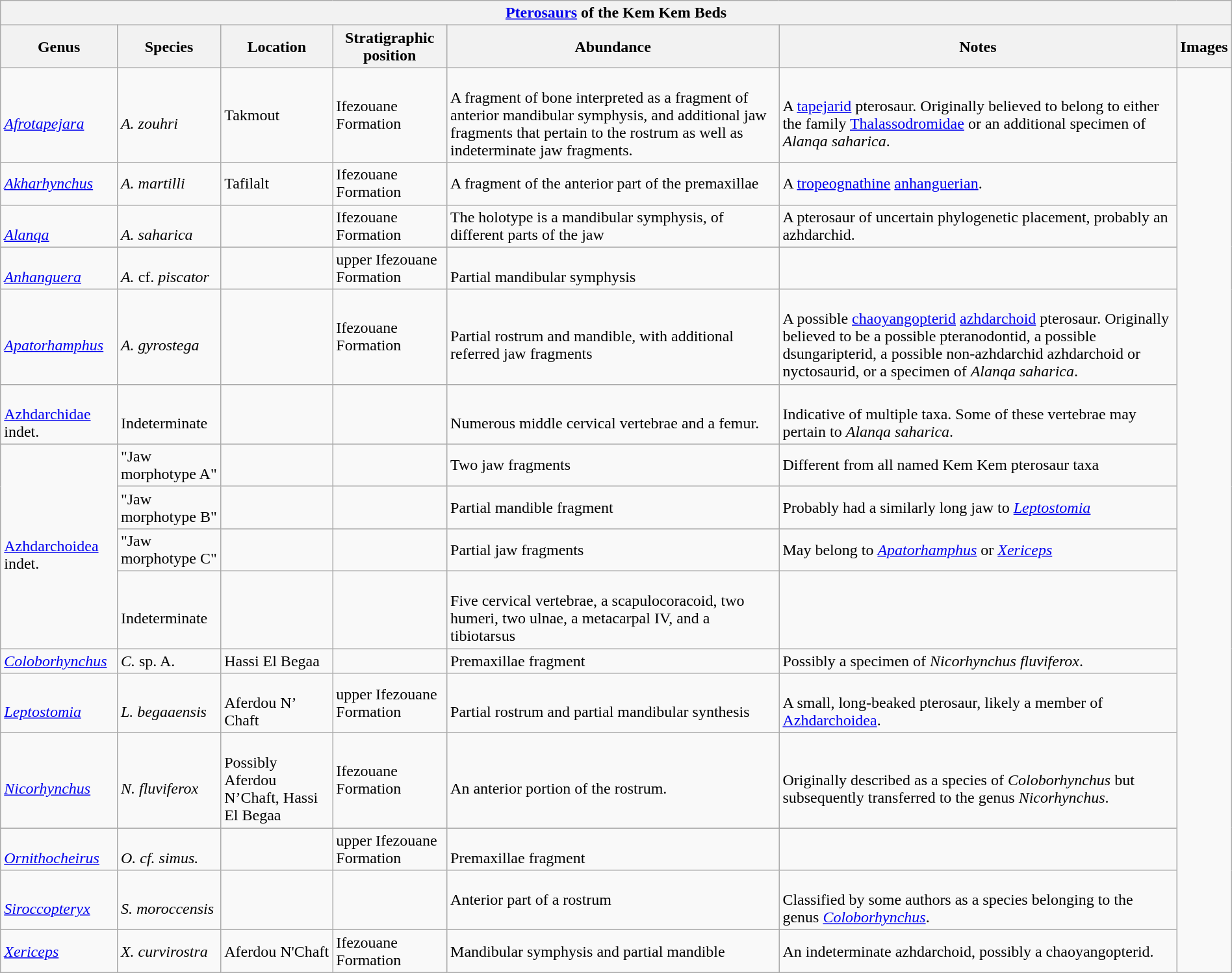<table class="wikitable" align="center" width="100%">
<tr>
<th colspan="7" align="center"><a href='#'>Pterosaurs</a> of the Kem Kem Beds</th>
</tr>
<tr>
<th>Genus</th>
<th>Species</th>
<th>Location</th>
<th>Stratigraphic position</th>
<th>Abundance</th>
<th>Notes</th>
<th>Images</th>
</tr>
<tr>
<td><br><em><a href='#'>Afrotapejara</a></em></td>
<td><br><em>A. zouhri</em></td>
<td>Takmout</td>
<td>Ifezouane Formation</td>
<td><br>A fragment of bone interpreted as a fragment of anterior mandibular symphysis, and additional jaw fragments that pertain to the rostrum as well as indeterminate jaw fragments.</td>
<td><br>A <a href='#'>tapejarid</a> pterosaur. Originally believed to belong to either the family <a href='#'>Thalassodromidae</a> or an additional specimen of <em>Alanqa saharica</em>.</td>
<td rowspan="99"><br>




</td>
</tr>
<tr>
<td><em><a href='#'>Akharhynchus</a></em></td>
<td><em>A. martilli</em></td>
<td>Tafilalt</td>
<td>Ifezouane Formation</td>
<td>A fragment of the anterior part of the premaxillae</td>
<td>A <a href='#'>tropeognathine</a> <a href='#'>anhanguerian</a>.</td>
</tr>
<tr>
<td><br><em><a href='#'>Alanqa</a></em></td>
<td><br><em>A. saharica</em></td>
<td></td>
<td>Ifezouane Formation</td>
<td>The holotype is a mandibular symphysis, of different parts of the jaw</td>
<td>A pterosaur of uncertain phylogenetic placement, probably an azhdarchid.</td>
</tr>
<tr>
<td><br><em><a href='#'>Anhanguera</a></em></td>
<td><br><em>A.</em> cf. <em>piscator</em></td>
<td></td>
<td>upper Ifezouane Formation</td>
<td><br>Partial mandibular symphysis</td>
<td></td>
</tr>
<tr>
<td><br><em><a href='#'>Apatorhamphus</a></em></td>
<td><br><em>A. gyrostega</em></td>
<td></td>
<td>Ifezouane Formation</td>
<td><br>Partial rostrum and mandible, with additional referred jaw fragments</td>
<td><br>A possible <a href='#'>chaoyangopterid</a> <a href='#'>azhdarchoid</a> pterosaur. Originally believed to be a possible pteranodontid, a possible dsungaripterid, a possible non-azhdarchid azhdarchoid or nyctosaurid, or a specimen of <em>Alanqa saharica</em>.</td>
</tr>
<tr>
<td><br><a href='#'>Azhdarchidae</a> indet.</td>
<td><br>Indeterminate</td>
<td></td>
<td></td>
<td><br>Numerous middle cervical vertebrae and a femur.</td>
<td><br>Indicative of multiple taxa. Some of these vertebrae may pertain to <em>Alanqa saharica</em>.</td>
</tr>
<tr>
<td rowspan=4><br><a href='#'>Azhdarchoidea</a> indet.</td>
<td>"Jaw morphotype A"</td>
<td></td>
<td></td>
<td>Two jaw fragments</td>
<td>Different from all named Kem Kem pterosaur taxa</td>
</tr>
<tr>
<td>"Jaw morphotype B"</td>
<td></td>
<td></td>
<td>Partial mandible fragment</td>
<td>Probably had a similarly long jaw to <em><a href='#'>Leptostomia</a></em></td>
</tr>
<tr>
<td>"Jaw morphotype C"</td>
<td></td>
<td></td>
<td>Partial jaw fragments</td>
<td>May belong to <em><a href='#'>Apatorhamphus</a></em> or <em><a href='#'>Xericeps</a></em></td>
</tr>
<tr>
<td><br>Indeterminate</td>
<td></td>
<td></td>
<td><br>Five cervical vertebrae, a scapulocoracoid, two humeri, two ulnae, a metacarpal IV, and a tibiotarsus</td>
</tr>
<tr>
<td><em><a href='#'>Coloborhynchus</a></em></td>
<td><em>C.</em> sp. A.</td>
<td>Hassi El Begaa</td>
<td></td>
<td>Premaxillae fragment</td>
<td>Possibly a specimen of <em>Nicorhynchus fluviferox</em>.</td>
</tr>
<tr>
<td><br><em><a href='#'>Leptostomia</a></em></td>
<td><br><em>L. begaaensis</em></td>
<td><br>Aferdou N’ Chaft</td>
<td>upper Ifezouane Formation</td>
<td><br>Partial rostrum and partial mandibular synthesis</td>
<td><br>A small, long-beaked pterosaur, likely a member of <a href='#'>Azhdarchoidea</a>.</td>
</tr>
<tr>
<td><br><em><a href='#'>Nicorhynchus</a></em></td>
<td><br><em>N. fluviferox</em></td>
<td><br>Possibly Aferdou N’Chaft, Hassi El Begaa</td>
<td>Ifezouane Formation</td>
<td><br>An anterior portion of the rostrum.</td>
<td><br>Originally described as a species of <em>Coloborhynchus</em> but subsequently transferred to the genus <em>Nicorhynchus</em>.</td>
</tr>
<tr>
<td><br><em><a href='#'>Ornithocheirus</a></em></td>
<td><br><em>O. cf. simus.</em></td>
<td></td>
<td>upper Ifezouane Formation</td>
<td><br>Premaxillae fragment</td>
<td></td>
</tr>
<tr>
<td><br><em><a href='#'>Siroccopteryx</a></em></td>
<td><br><em>S. moroccensis</em></td>
<td></td>
<td></td>
<td>Anterior part of a rostrum</td>
<td><br>Classified by some authors as a species belonging to the genus <em><a href='#'>Coloborhynchus</a></em>.</td>
</tr>
<tr>
<td><em><a href='#'>Xericeps</a></em></td>
<td><em>X. curvirostra</em></td>
<td>Aferdou N'Chaft</td>
<td>Ifezouane Formation</td>
<td>Mandibular symphysis and partial mandible</td>
<td>An indeterminate azhdarchoid, possibly a chaoyangopterid.</td>
</tr>
</table>
